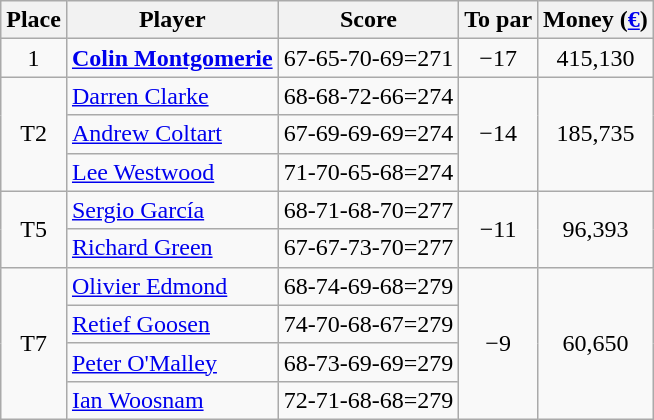<table class="wikitable">
<tr>
<th>Place</th>
<th>Player</th>
<th>Score</th>
<th>To par</th>
<th>Money (<a href='#'>€</a>)</th>
</tr>
<tr>
<td align=center>1</td>
<td> <strong><a href='#'>Colin Montgomerie</a></strong></td>
<td align=center>67-65-70-69=271</td>
<td align=center>−17</td>
<td align=center>415,130</td>
</tr>
<tr>
<td rowspan="3" align=center>T2</td>
<td> <a href='#'>Darren Clarke</a></td>
<td align=center>68-68-72-66=274</td>
<td rowspan="3" align=center>−14</td>
<td rowspan="3" align=center>185,735</td>
</tr>
<tr>
<td> <a href='#'>Andrew Coltart</a></td>
<td align=center>67-69-69-69=274</td>
</tr>
<tr>
<td> <a href='#'>Lee Westwood</a></td>
<td align=center>71-70-65-68=274</td>
</tr>
<tr>
<td rowspan="2" align=center>T5</td>
<td> <a href='#'>Sergio García</a></td>
<td align=center>68-71-68-70=277</td>
<td rowspan="2" align=center>−11</td>
<td rowspan="2" align=center>96,393</td>
</tr>
<tr>
<td> <a href='#'>Richard Green</a></td>
<td align=center>67-67-73-70=277</td>
</tr>
<tr>
<td rowspan="4" align=center>T7</td>
<td> <a href='#'>Olivier Edmond</a></td>
<td align=center>68-74-69-68=279</td>
<td rowspan="4" align=center>−9</td>
<td rowspan="4" align=center>60,650</td>
</tr>
<tr>
<td> <a href='#'>Retief Goosen</a></td>
<td align=center>74-70-68-67=279</td>
</tr>
<tr>
<td> <a href='#'>Peter O'Malley</a></td>
<td align=center>68-73-69-69=279</td>
</tr>
<tr>
<td> <a href='#'>Ian Woosnam</a></td>
<td align=center>72-71-68-68=279</td>
</tr>
</table>
